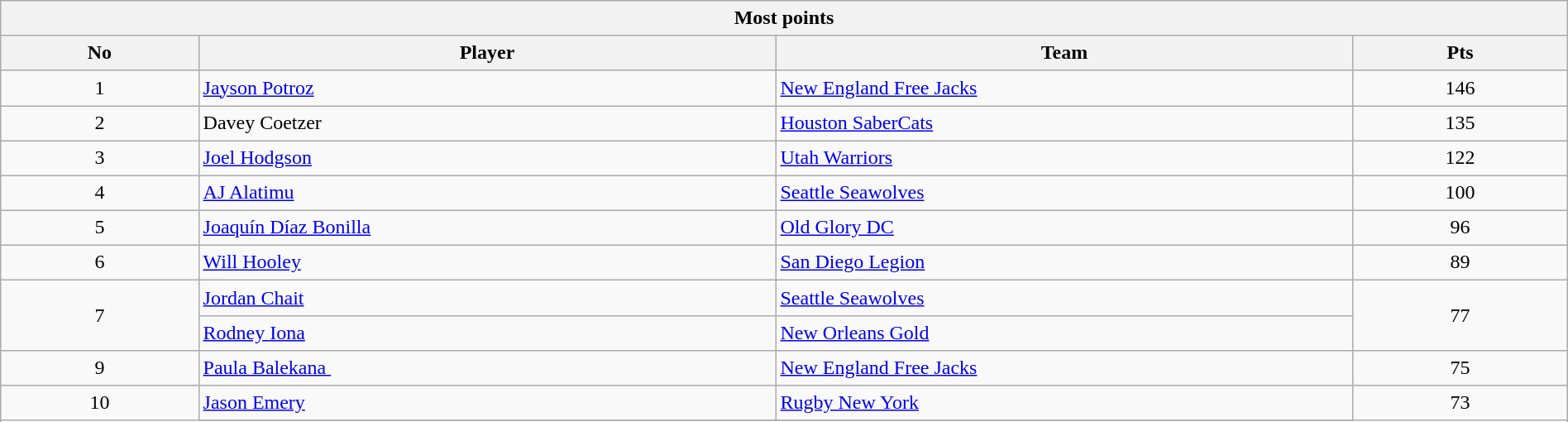<table class="wikitable collapsible sortable" style="text-align:left; line-height:130%; width:100%;">
<tr>
<th colspan="100%">Most points</th>
</tr>
<tr>
<th style="width:12%;">No</th>
<th style="width:35%;">Player</th>
<th style="width:35%;">Team</th>
<th style="width:13%;">Pts<br></th>
</tr>
<tr>
<td style="text-align:center;">1</td>
<td> <a href='#'>Jayson Potroz</a></td>
<td><a href='#'>New England Free Jacks</a></td>
<td style="text-align:center;">146</td>
</tr>
<tr>
<td style="text-align:center;">2</td>
<td> Davey Coetzer</td>
<td><a href='#'>Houston SaberCats</a></td>
<td style="text-align:center;">135</td>
</tr>
<tr>
<td style="text-align:center;">3</td>
<td> <a href='#'>Joel Hodgson</a></td>
<td><a href='#'>Utah Warriors</a></td>
<td style="text-align:center;">122</td>
</tr>
<tr>
<td style="text-align:center;">4</td>
<td> <a href='#'>AJ Alatimu</a></td>
<td><a href='#'>Seattle Seawolves</a></td>
<td style="text-align:center;">100</td>
</tr>
<tr>
<td style="text-align:center;">5</td>
<td> <a href='#'>Joaquín Díaz Bonilla</a></td>
<td><a href='#'>Old Glory DC</a></td>
<td style="text-align:center;">96</td>
</tr>
<tr>
<td style="text-align:center;">6</td>
<td> <a href='#'>Will Hooley</a></td>
<td><a href='#'>San Diego Legion</a></td>
<td style="text-align:center;">89</td>
</tr>
<tr>
<td rowspan=2 style="text-align:center;">7</td>
<td> <a href='#'>Jordan Chait</a></td>
<td><a href='#'>Seattle Seawolves</a></td>
<td style="text-align:center;"rowspan=2>77</td>
</tr>
<tr>
<td> <a href='#'>Rodney Iona</a></td>
<td><a href='#'>New Orleans Gold</a></td>
</tr>
<tr>
<td style="text-align:center;">9</td>
<td> <a href='#'>Paula Balekana </a></td>
<td><a href='#'>New England Free Jacks</a></td>
<td style="text-align:center;">75</td>
</tr>
<tr>
<td rowspan=2 style="text-align:center;">10</td>
<td> <a href='#'>Jason Emery</a></td>
<td><a href='#'>Rugby New York</a></td>
<td style="text-align:center;"rowspan=2>73</td>
</tr>
<tr>
</tr>
</table>
